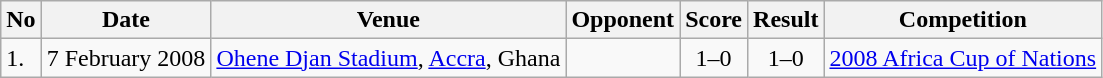<table class="wikitable">
<tr>
<th>No</th>
<th>Date</th>
<th>Venue</th>
<th>Opponent</th>
<th>Score</th>
<th>Result</th>
<th>Competition</th>
</tr>
<tr>
<td>1.</td>
<td>7 February 2008</td>
<td><a href='#'>Ohene Djan Stadium</a>, <a href='#'>Accra</a>, Ghana</td>
<td></td>
<td align=center>1–0</td>
<td align=center>1–0</td>
<td><a href='#'>2008 Africa Cup of Nations</a></td>
</tr>
</table>
